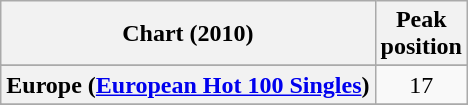<table class="wikitable sortable plainrowheaders" style="text-align:center">
<tr>
<th>Chart (2010)</th>
<th>Peak<br>position</th>
</tr>
<tr>
</tr>
<tr>
<th scope="row">Europe (<a href='#'>European Hot 100 Singles</a>)</th>
<td>17</td>
</tr>
<tr>
</tr>
<tr>
</tr>
<tr>
</tr>
</table>
